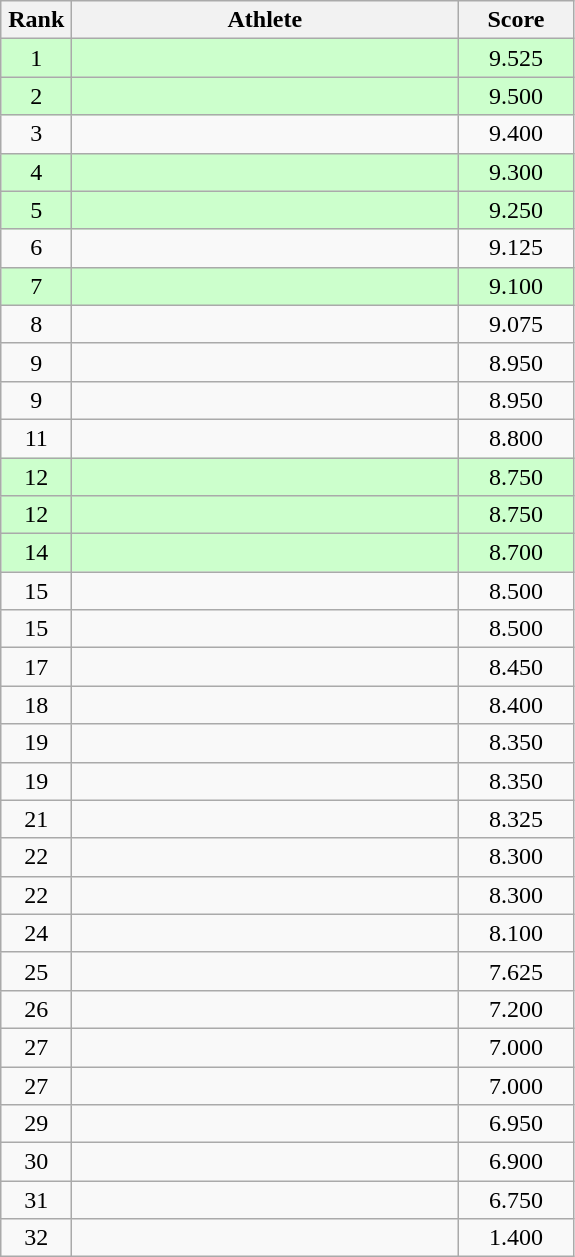<table class=wikitable style="text-align:center">
<tr>
<th width=40>Rank</th>
<th width=250>Athlete</th>
<th width=70>Score</th>
</tr>
<tr bgcolor="ccffcc">
<td>1</td>
<td align=left></td>
<td>9.525</td>
</tr>
<tr bgcolor="ccffcc">
<td>2</td>
<td align=left></td>
<td>9.500</td>
</tr>
<tr>
<td>3</td>
<td align=left></td>
<td>9.400</td>
</tr>
<tr bgcolor="ccffcc">
<td>4</td>
<td align=left></td>
<td>9.300</td>
</tr>
<tr bgcolor="ccffcc">
<td>5</td>
<td align=left></td>
<td>9.250</td>
</tr>
<tr>
<td>6</td>
<td align=left></td>
<td>9.125</td>
</tr>
<tr bgcolor="ccffcc">
<td>7</td>
<td align=left></td>
<td>9.100</td>
</tr>
<tr>
<td>8</td>
<td align=left></td>
<td>9.075</td>
</tr>
<tr>
<td>9</td>
<td align=left></td>
<td>8.950</td>
</tr>
<tr>
<td>9</td>
<td align=left></td>
<td>8.950</td>
</tr>
<tr>
<td>11</td>
<td align=left></td>
<td>8.800</td>
</tr>
<tr bgcolor="ccffcc">
<td>12</td>
<td align=left></td>
<td>8.750</td>
</tr>
<tr bgcolor="ccffcc">
<td>12</td>
<td align=left></td>
<td>8.750</td>
</tr>
<tr bgcolor="ccffcc">
<td>14 </td>
<td align=left></td>
<td>8.700</td>
</tr>
<tr>
<td>15 </td>
<td align=left></td>
<td>8.500</td>
</tr>
<tr>
<td>15</td>
<td align=left></td>
<td>8.500</td>
</tr>
<tr>
<td>17</td>
<td align=left></td>
<td>8.450</td>
</tr>
<tr>
<td>18</td>
<td align=left></td>
<td>8.400</td>
</tr>
<tr>
<td>19</td>
<td align=left></td>
<td>8.350</td>
</tr>
<tr>
<td>19</td>
<td align=left></td>
<td>8.350</td>
</tr>
<tr>
<td>21</td>
<td align=left></td>
<td>8.325</td>
</tr>
<tr>
<td>22</td>
<td align=left></td>
<td>8.300</td>
</tr>
<tr>
<td>22</td>
<td align=left></td>
<td>8.300</td>
</tr>
<tr>
<td>24</td>
<td align=left></td>
<td>8.100</td>
</tr>
<tr>
<td>25</td>
<td align=left></td>
<td>7.625</td>
</tr>
<tr>
<td>26</td>
<td align=left></td>
<td>7.200</td>
</tr>
<tr>
<td>27</td>
<td align=left></td>
<td>7.000</td>
</tr>
<tr>
<td>27</td>
<td align=left></td>
<td>7.000</td>
</tr>
<tr>
<td>29</td>
<td align=left></td>
<td>6.950</td>
</tr>
<tr>
<td>30</td>
<td align=left></td>
<td>6.900</td>
</tr>
<tr>
<td>31</td>
<td align=left></td>
<td>6.750</td>
</tr>
<tr>
<td>32</td>
<td align=left></td>
<td>1.400</td>
</tr>
</table>
